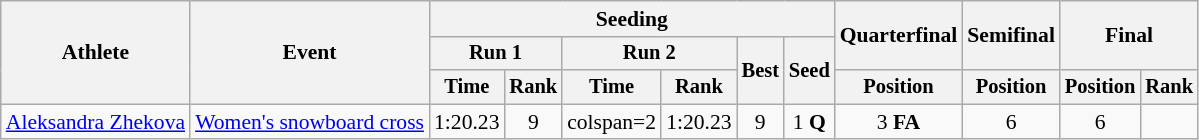<table class=wikitable style=font-size:90%>
<tr>
<th rowspan=3>Athlete</th>
<th rowspan=3>Event</th>
<th colspan=6>Seeding</th>
<th rowspan=2>Quarterfinal</th>
<th rowspan=2>Semifinal</th>
<th rowspan=2 colspan=2>Final</th>
</tr>
<tr style=font-size:95%>
<th colspan=2>Run 1</th>
<th colspan=2>Run 2</th>
<th rowspan=2>Best</th>
<th rowspan=2>Seed</th>
</tr>
<tr style=font-size:95%>
<th>Time</th>
<th>Rank</th>
<th>Time</th>
<th>Rank</th>
<th>Position</th>
<th>Position</th>
<th>Position</th>
<th>Rank</th>
</tr>
<tr align=center>
<td align="left"><a href='#'>Aleksandra Zhekova</a></td>
<td align="left"><a href='#'>Women's snowboard cross</a></td>
<td>1:20.23</td>
<td>9</td>
<td>colspan=2 </td>
<td>1:20.23</td>
<td>9</td>
<td>1 <strong>Q</strong></td>
<td>3 <strong>FA</strong></td>
<td>6</td>
<td>6</td>
</tr>
</table>
